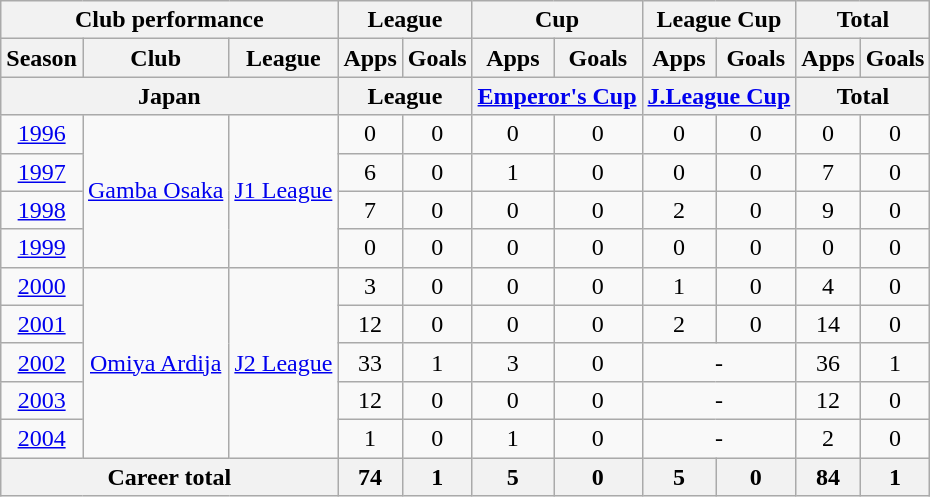<table class="wikitable" style="text-align:center">
<tr>
<th colspan=3>Club performance</th>
<th colspan=2>League</th>
<th colspan=2>Cup</th>
<th colspan=2>League Cup</th>
<th colspan=2>Total</th>
</tr>
<tr>
<th>Season</th>
<th>Club</th>
<th>League</th>
<th>Apps</th>
<th>Goals</th>
<th>Apps</th>
<th>Goals</th>
<th>Apps</th>
<th>Goals</th>
<th>Apps</th>
<th>Goals</th>
</tr>
<tr>
<th colspan=3>Japan</th>
<th colspan=2>League</th>
<th colspan=2><a href='#'>Emperor's Cup</a></th>
<th colspan=2><a href='#'>J.League Cup</a></th>
<th colspan=2>Total</th>
</tr>
<tr>
<td><a href='#'>1996</a></td>
<td rowspan="4"><a href='#'>Gamba Osaka</a></td>
<td rowspan="4"><a href='#'>J1 League</a></td>
<td>0</td>
<td>0</td>
<td>0</td>
<td>0</td>
<td>0</td>
<td>0</td>
<td>0</td>
<td>0</td>
</tr>
<tr>
<td><a href='#'>1997</a></td>
<td>6</td>
<td>0</td>
<td>1</td>
<td>0</td>
<td>0</td>
<td>0</td>
<td>7</td>
<td>0</td>
</tr>
<tr>
<td><a href='#'>1998</a></td>
<td>7</td>
<td>0</td>
<td>0</td>
<td>0</td>
<td>2</td>
<td>0</td>
<td>9</td>
<td>0</td>
</tr>
<tr>
<td><a href='#'>1999</a></td>
<td>0</td>
<td>0</td>
<td>0</td>
<td>0</td>
<td>0</td>
<td>0</td>
<td>0</td>
<td>0</td>
</tr>
<tr>
<td><a href='#'>2000</a></td>
<td rowspan="5"><a href='#'>Omiya Ardija</a></td>
<td rowspan="5"><a href='#'>J2 League</a></td>
<td>3</td>
<td>0</td>
<td>0</td>
<td>0</td>
<td>1</td>
<td>0</td>
<td>4</td>
<td>0</td>
</tr>
<tr>
<td><a href='#'>2001</a></td>
<td>12</td>
<td>0</td>
<td>0</td>
<td>0</td>
<td>2</td>
<td>0</td>
<td>14</td>
<td>0</td>
</tr>
<tr>
<td><a href='#'>2002</a></td>
<td>33</td>
<td>1</td>
<td>3</td>
<td>0</td>
<td colspan="2">-</td>
<td>36</td>
<td>1</td>
</tr>
<tr>
<td><a href='#'>2003</a></td>
<td>12</td>
<td>0</td>
<td>0</td>
<td>0</td>
<td colspan="2">-</td>
<td>12</td>
<td>0</td>
</tr>
<tr>
<td><a href='#'>2004</a></td>
<td>1</td>
<td>0</td>
<td>1</td>
<td>0</td>
<td colspan="2">-</td>
<td>2</td>
<td>0</td>
</tr>
<tr>
<th colspan=3>Career total</th>
<th>74</th>
<th>1</th>
<th>5</th>
<th>0</th>
<th>5</th>
<th>0</th>
<th>84</th>
<th>1</th>
</tr>
</table>
